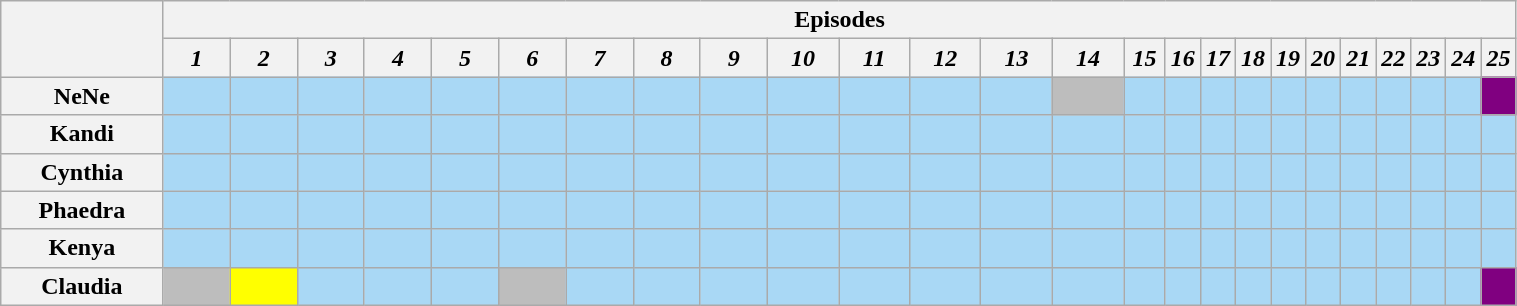<table class="wikitable" style="text-align:center; width:80%;">
<tr>
<th rowspan="2" style="width:13%;"></th>
<th colspan="36" style="text-align:center;">Episodes</th>
</tr>
<tr>
<th style="text-align:center; width:6%;"><em>1</em></th>
<th style="text-align:center; width:6%;"><em>2</em></th>
<th style="text-align:center; width:6%;"><em>3</em></th>
<th style="text-align:center; width:6%;"><em>4</em></th>
<th style="text-align:center; width:6%;"><em>5</em></th>
<th style="text-align:center; width:6%;"><em>6</em></th>
<th style="text-align:center; width:6%;"><em>7</em></th>
<th style="text-align:center; width:6%;"><em>8</em></th>
<th style="text-align:center; width:6%;"><em>9</em></th>
<th style="text-align:center; width:6%;"><em>10</em></th>
<th style="text-align:center; width:6%;"><em>11</em></th>
<th style="text-align:center; width:6%;"><em>12</em></th>
<th style="text-align:center; width:6%;"><em>13</em></th>
<th style="text-align:center; width:6%;"><em>14</em></th>
<th style="text-align:center; width:6%;"><em>15</em></th>
<th style="text-align:center; width:6%;"><em>16</em></th>
<th style="text-align:center; width:6%;"><em>17</em></th>
<th style="text-align:center; width:6%;"><em>18</em></th>
<th style="text-align:center; width:6%;"><em>19</em></th>
<th style="text-align:center; width:6%;"><em>20</em></th>
<th style="text-align:center; width:6%;"><em>21</em></th>
<th style="text-align:center; width:6%;"><em>22</em></th>
<th style="text-align:center; width:6%;"><em>23</em></th>
<th style="text-align:center; width:6%;"><em>24</em></th>
<th style="text-align:center; width:6%;"><em>25</em></th>
</tr>
<tr>
<th>NeNe</th>
<td style="background:#A9D8F5;"></td>
<td style="background:#A9D8F5;"></td>
<td style="background:#A9D8F5;"></td>
<td style="background:#A9D8F5;"></td>
<td style="background:#A9D8F5;"></td>
<td style="background:#A9D8F5;"></td>
<td style="background:#A9D8F5;"></td>
<td style="background:#A9D8F5;"></td>
<td style="background:#A9D8F5;"></td>
<td style="background:#A9D8F5;"></td>
<td style="background:#A9D8F5;"></td>
<td style="background:#A9D8F5;"></td>
<td style="background:#A9D8F5;"></td>
<td style="background:#BDBDBD;"></td>
<td style="background:#A9D8F5;"></td>
<td style="background:#A9D8F5;"></td>
<td style="background:#A9D8F5;"></td>
<td style="background:#A9D8F5;"></td>
<td style="background:#A9D8F5;"></td>
<td style="background:#A9D8F5;"></td>
<td style="background:#A9D8F5;"></td>
<td style="background:#A9D8F5;"></td>
<td style="background:#A9D8F5;"></td>
<td style="background:#A9D8F5;"></td>
<td style="background:purple;"></td>
</tr>
<tr>
<th>Kandi</th>
<td style="background:#A9D8F5;"></td>
<td style="background:#A9D8F5;"></td>
<td style="background:#A9D8F5;"></td>
<td style="background:#A9D8F5;"></td>
<td style="background:#A9D8F5;"></td>
<td style="background:#A9D8F5;"></td>
<td style="background:#A9D8F5;"></td>
<td style="background:#A9D8F5;"></td>
<td style="background:#A9D8F5;"></td>
<td style="background:#A9D8F5;"></td>
<td style="background:#A9D8F5;"></td>
<td style="background:#A9D8F5;"></td>
<td style="background:#A9D8F5;"></td>
<td style="background:#A9D8F5;"></td>
<td style="background:#A9D8F5;"></td>
<td style="background:#A9D8F5;"></td>
<td style="background:#A9D8F5;"></td>
<td style="background:#A9D8F5;"></td>
<td style="background:#A9D8F5;"></td>
<td style="background:#A9D8F5;"></td>
<td style="background:#A9D8F5;"></td>
<td style="background:#A9D8F5;"></td>
<td style="background:#A9D8F5;"></td>
<td style="background:#A9D8F5;"></td>
<td style="background:#A9D8F5;"></td>
</tr>
<tr>
<th>Cynthia</th>
<td style="background:#A9D8F5;"></td>
<td style="background:#A9D8F5;"></td>
<td style="background:#A9D8F5;"></td>
<td style="background:#A9D8F5;"></td>
<td style="background:#A9D8F5;"></td>
<td style="background:#A9D8F5;"></td>
<td style="background:#A9D8F5;"></td>
<td style="background:#A9D8F5;"></td>
<td style="background:#A9D8F5;"></td>
<td style="background:#A9D8F5;"></td>
<td style="background:#A9D8F5;"></td>
<td style="background:#A9D8F5;"></td>
<td style="background:#A9D8F5;"></td>
<td style="background:#A9D8F5;"></td>
<td style="background:#A9D8F5;"></td>
<td style="background:#A9D8F5;"></td>
<td style="background:#A9D8F5;"></td>
<td style="background:#A9D8F5;"></td>
<td style="background:#A9D8F5;"></td>
<td style="background:#A9D8F5;"></td>
<td style="background:#A9D8F5;"></td>
<td style="background:#A9D8F5;"></td>
<td style="background:#A9D8F5;"></td>
<td style="background:#A9D8F5;"></td>
<td style="background:#A9D8F5;"></td>
</tr>
<tr>
<th>Phaedra</th>
<td style="background:#A9D8F5;"></td>
<td style="background:#A9D8F5;"></td>
<td style="background:#A9D8F5;"></td>
<td style="background:#A9D8F5;"></td>
<td style="background:#A9D8F5;"></td>
<td style="background:#A9D8F5;"></td>
<td style="background:#A9D8F5;"></td>
<td style="background:#A9D8F5;"></td>
<td style="background:#A9D8F5;"></td>
<td style="background:#A9D8F5;"></td>
<td style="background:#A9D8F5;"></td>
<td style="background:#A9D8F5;"></td>
<td style="background:#A9D8F5;"></td>
<td style="background:#A9D8F5;"></td>
<td style="background:#A9D8F5;"></td>
<td style="background:#A9D8F5;"></td>
<td style="background:#A9D8F5;"></td>
<td style="background:#A9D8F5;"></td>
<td style="background:#A9D8F5;"></td>
<td style="background:#A9D8F5;"></td>
<td style="background:#A9D8F5;"></td>
<td style="background:#A9D8F5;"></td>
<td style="background:#A9D8F5;"></td>
<td style="background:#A9D8F5;"></td>
<td style="background:#A9D8F5;"></td>
</tr>
<tr>
<th>Kenya</th>
<td style="background:#A9D8F5;"></td>
<td style="background:#A9D8F5;"></td>
<td style="background:#A9D8F5;"></td>
<td style="background:#A9D8F5;"></td>
<td style="background:#A9D8F5;"></td>
<td style="background:#A9D8F5;"></td>
<td style="background:#A9D8F5;"></td>
<td style="background:#A9D8F5;"></td>
<td style="background:#A9D8F5;"></td>
<td style="background:#A9D8F5;"></td>
<td style="background:#A9D8F5;"></td>
<td style="background:#A9D8F5;"></td>
<td style="background:#A9D8F5;"></td>
<td style="background:#A9D8F5;"></td>
<td style="background:#A9D8F5;"></td>
<td style="background:#A9D8F5;"></td>
<td style="background:#A9D8F5;"></td>
<td style="background:#A9D8F5;"></td>
<td style="background:#A9D8F5;"></td>
<td style="background:#A9D8F5;"></td>
<td style="background:#A9D8F5;"></td>
<td style="background:#A9D8F5;"></td>
<td style="background:#A9D8F5;"></td>
<td style="background:#A9D8F5;"></td>
<td style="background:#A9D8F5;"></td>
</tr>
<tr>
<th>Claudia</th>
<td style="background:#BDBDBD;"></td>
<td style="background:yellow;"></td>
<td style="background:#A9D8F5;"></td>
<td style="background:#A9D8F5;"></td>
<td style="background:#A9D8F5;"></td>
<td style="background:#BDBDBD;"></td>
<td style="background:#A9D8F5;"></td>
<td style="background:#A9D8F5;"></td>
<td style="background:#A9D8F5;"></td>
<td style="background:#A9D8F5;"></td>
<td style="background:#A9D8F5;"></td>
<td style="background:#A9D8F5;"></td>
<td style="background:#A9D8F5;"></td>
<td style="background:#A9D8F5;"></td>
<td style="background:#A9D8F5;"></td>
<td style="background:#A9D8F5;"></td>
<td style="background:#A9D8F5;"></td>
<td style="background:#A9D8F5;"></td>
<td style="background:#A9D8F5;"></td>
<td style="background:#A9D8F5;"></td>
<td style="background:#A9D8F5;"></td>
<td style="background:#A9D8F5;"></td>
<td style="background:#A9D8F5;"></td>
<td style="background:#A9D8F5;"></td>
<td style="background:purple;"></td>
</tr>
</table>
